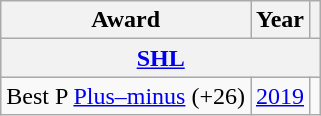<table class="wikitable">
<tr>
<th>Award</th>
<th>Year</th>
<th></th>
</tr>
<tr ALIGN="center" bgcolor="#e0e0e0">
<th colspan="3"><a href='#'>SHL</a></th>
</tr>
<tr>
<td>Best P <a href='#'>Plus–minus</a> (+26)</td>
<td><a href='#'>2019</a></td>
<td></td>
</tr>
</table>
